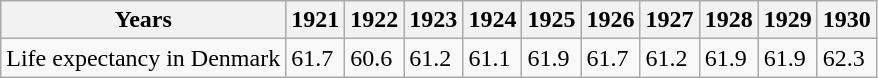<table class="wikitable">
<tr>
<th>Years</th>
<th>1921</th>
<th>1922</th>
<th>1923</th>
<th>1924</th>
<th>1925</th>
<th>1926</th>
<th>1927</th>
<th>1928</th>
<th>1929</th>
<th>1930</th>
</tr>
<tr>
<td>Life expectancy in Denmark</td>
<td>61.7</td>
<td>60.6</td>
<td>61.2</td>
<td>61.1</td>
<td>61.9</td>
<td>61.7</td>
<td>61.2</td>
<td>61.9</td>
<td>61.9</td>
<td>62.3</td>
</tr>
</table>
